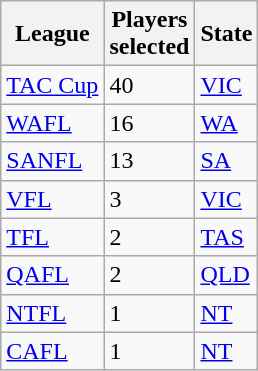<table class="wikitable sortable">
<tr>
<th>League</th>
<th>Players<br>selected</th>
<th>State</th>
</tr>
<tr>
<td><a href='#'>TAC Cup</a></td>
<td>40</td>
<td><a href='#'>VIC</a></td>
</tr>
<tr>
<td><a href='#'>WAFL</a></td>
<td>16</td>
<td><a href='#'>WA</a></td>
</tr>
<tr>
<td><a href='#'>SANFL</a></td>
<td>13</td>
<td><a href='#'>SA</a></td>
</tr>
<tr>
<td><a href='#'>VFL</a></td>
<td>3</td>
<td><a href='#'>VIC</a></td>
</tr>
<tr>
<td><a href='#'>TFL</a></td>
<td>2</td>
<td><a href='#'>TAS</a></td>
</tr>
<tr>
<td><a href='#'>QAFL</a></td>
<td>2</td>
<td><a href='#'>QLD</a></td>
</tr>
<tr>
<td><a href='#'>NTFL</a></td>
<td>1</td>
<td><a href='#'>NT</a></td>
</tr>
<tr>
<td><a href='#'>CAFL</a></td>
<td>1</td>
<td><a href='#'>NT</a></td>
</tr>
</table>
